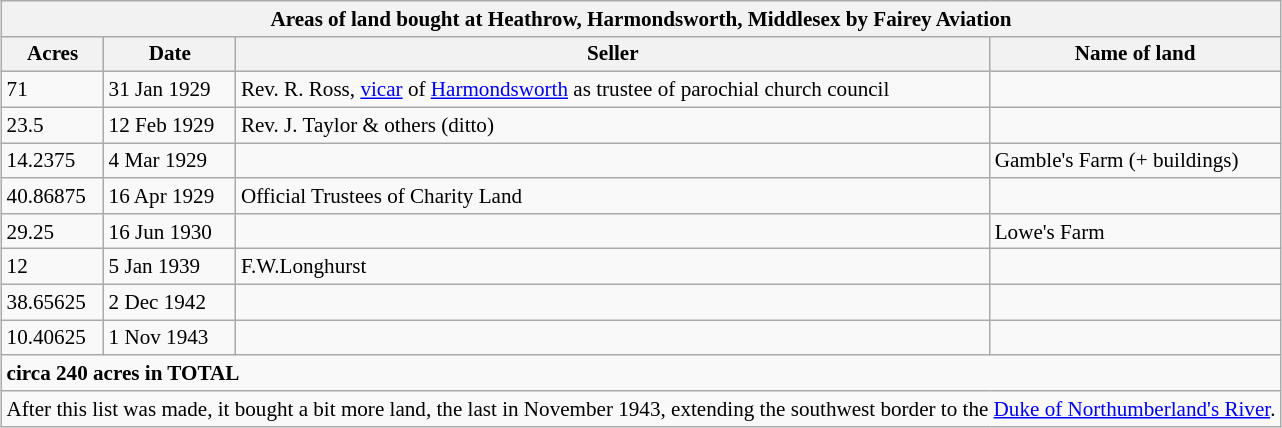<table class="wikitable collapsible collapsed" style="font-size:88%; margin:0.5em auto">
<tr>
<th colspan=5>Areas of land bought at Heathrow, Harmondsworth, Middlesex by Fairey Aviation</th>
</tr>
<tr>
<th>Acres</th>
<th>Date</th>
<th>Seller</th>
<th>Name of land</th>
</tr>
<tr>
<td>71</td>
<td>31 Jan 1929</td>
<td>Rev. R. Ross, <a href='#'>vicar</a> of <a href='#'>Harmondsworth</a> as trustee of parochial church council</td>
<td></td>
</tr>
<tr>
<td>23.5</td>
<td>12 Feb 1929</td>
<td>Rev. J. Taylor & others (ditto)</td>
<td></td>
</tr>
<tr>
<td>14.2375</td>
<td>4 Mar 1929</td>
<td></td>
<td>Gamble's Farm (+ buildings)</td>
</tr>
<tr>
<td>40.86875</td>
<td>16 Apr 1929</td>
<td>Official Trustees of Charity Land</td>
<td></td>
</tr>
<tr>
<td>29.25</td>
<td>16 Jun 1930</td>
<td></td>
<td>Lowe's Farm</td>
</tr>
<tr>
<td>12</td>
<td>5 Jan 1939</td>
<td>F.W.Longhurst</td>
<td></td>
</tr>
<tr>
<td>38.65625</td>
<td>2 Dec 1942</td>
<td></td>
<td></td>
</tr>
<tr>
<td>10.40625</td>
<td>1 Nov 1943</td>
<td></td>
<td></td>
</tr>
<tr>
<td colspan=4><strong>circa 240 acres in TOTAL</strong></td>
</tr>
<tr>
<td colspan=4>After this list was made, it bought a bit more land, the last in November 1943, extending the southwest border to the <a href='#'>Duke of Northumberland's River</a>.</td>
</tr>
</table>
